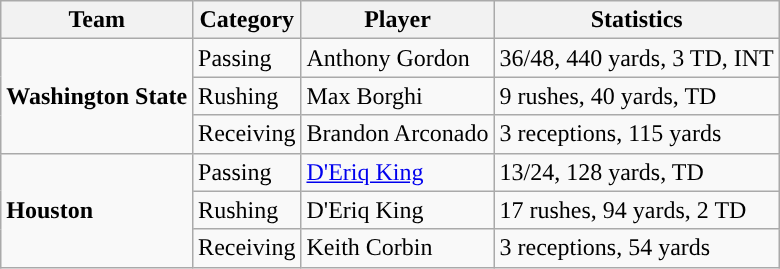<table class="wikitable" style="float: right;">
<tr>
<th>Team</th>
<th>Category</th>
<th>Player</th>
<th>Statistics</th>
</tr>
<tr>
<td rowspan=3><strong>Washington State</strong></td>
<td>Passing</td>
<td>Anthony Gordon</td>
<td>36/48, 440 yards, 3 TD, INT</td>
</tr>
<tr>
<td>Rushing</td>
<td>Max Borghi</td>
<td>9 rushes, 40 yards, TD</td>
</tr>
<tr>
<td>Receiving</td>
<td>Brandon Arconado</td>
<td>3 receptions, 115 yards</td>
</tr>
<tr>
<td rowspan=3><strong>Houston</strong></td>
<td>Passing</td>
<td><a href='#'>D'Eriq King</a></td>
<td>13/24, 128 yards, TD</td>
</tr>
<tr>
<td>Rushing</td>
<td>D'Eriq King</td>
<td>17 rushes, 94 yards, 2 TD</td>
</tr>
<tr>
<td>Receiving</td>
<td>Keith Corbin</td>
<td>3 receptions, 54 yards</td>
</tr>
</table>
